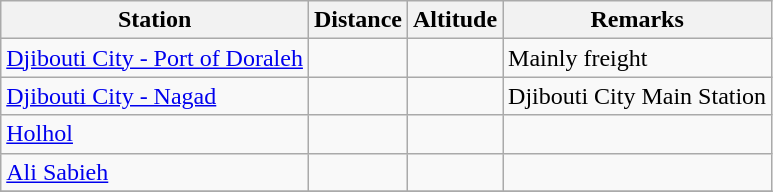<table class="wikitable sortable mw-collapsible">
<tr>
<th scope="col">Station</th>
<th scope="col">Distance</th>
<th scope="col">Altitude</th>
<th scope="col">Remarks</th>
</tr>
<tr>
<td><a href='#'>Djibouti City - Port of Doraleh</a></td>
<td></td>
<td></td>
<td>Mainly freight</td>
</tr>
<tr>
<td><a href='#'>Djibouti City - Nagad</a></td>
<td></td>
<td></td>
<td>Djibouti City Main Station</td>
</tr>
<tr>
<td><a href='#'>Holhol</a></td>
<td></td>
<td></td>
<td></td>
</tr>
<tr>
<td><a href='#'>Ali Sabieh</a></td>
<td></td>
<td></td>
<td></td>
</tr>
<tr>
</tr>
</table>
